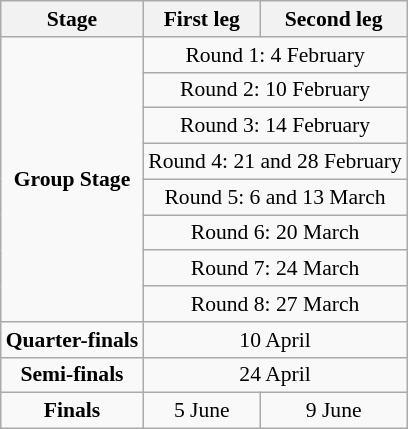<table class=wikitable style="text-align:center; font-size:90%">
<tr>
<th>Stage</th>
<th>First leg</th>
<th>Second leg</th>
</tr>
<tr>
<td rowspan=8><strong>Group Stage</strong></td>
<td colspan=2>Round 1: 4 February</td>
</tr>
<tr>
<td colspan=2>Round 2: 10 February</td>
</tr>
<tr>
<td colspan=2>Round 3: 14 February</td>
</tr>
<tr>
<td colspan=2>Round 4: 21 and 28 February</td>
</tr>
<tr>
<td colspan=2>Round 5: 6 and 13 March</td>
</tr>
<tr>
<td colspan=2>Round 6: 20 March</td>
</tr>
<tr>
<td colspan=2>Round 7: 24 March</td>
</tr>
<tr>
<td colspan=2>Round 8: 27 March</td>
</tr>
<tr>
<td><strong>Quarter-finals</strong></td>
<td colspan=2>10 April</td>
</tr>
<tr>
<td><strong>Semi-finals</strong></td>
<td colspan=2>24 April</td>
</tr>
<tr>
<td><strong>Finals</strong></td>
<td>5 June</td>
<td>9 June</td>
</tr>
</table>
